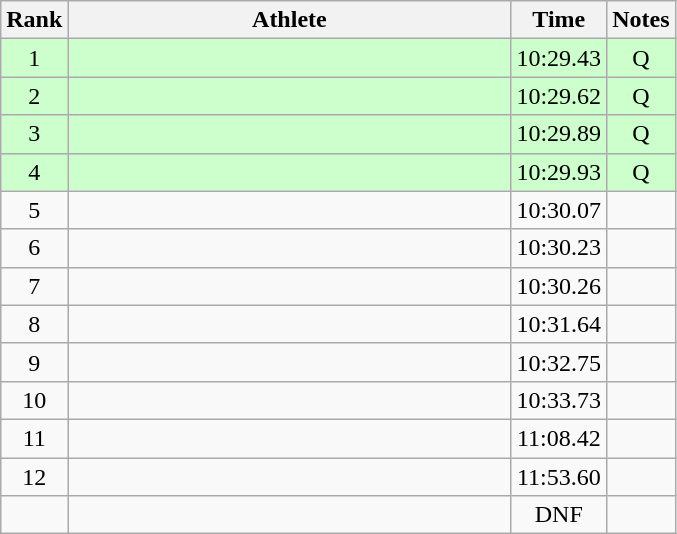<table class="wikitable" style="text-align:center">
<tr>
<th>Rank</th>
<th Style="width:18em">Athlete</th>
<th>Time</th>
<th>Notes</th>
</tr>
<tr style="background:#cfc">
<td>1</td>
<td style="text-align:left"></td>
<td>10:29.43</td>
<td>Q</td>
</tr>
<tr style="background:#cfc">
<td>2</td>
<td style="text-align:left"></td>
<td>10:29.62</td>
<td>Q</td>
</tr>
<tr style="background:#cfc">
<td>3</td>
<td style="text-align:left"></td>
<td>10:29.89</td>
<td>Q</td>
</tr>
<tr style="background:#cfc">
<td>4</td>
<td style="text-align:left"></td>
<td>10:29.93</td>
<td>Q</td>
</tr>
<tr>
<td>5</td>
<td style="text-align:left"></td>
<td>10:30.07</td>
<td></td>
</tr>
<tr>
<td>6</td>
<td style="text-align:left"></td>
<td>10:30.23</td>
<td></td>
</tr>
<tr>
<td>7</td>
<td style="text-align:left"></td>
<td>10:30.26</td>
<td></td>
</tr>
<tr>
<td>8</td>
<td style="text-align:left"></td>
<td>10:31.64</td>
<td></td>
</tr>
<tr>
<td>9</td>
<td style="text-align:left"></td>
<td>10:32.75</td>
<td></td>
</tr>
<tr>
<td>10</td>
<td style="text-align:left"></td>
<td>10:33.73</td>
<td></td>
</tr>
<tr>
<td>11</td>
<td style="text-align:left"></td>
<td>11:08.42</td>
<td></td>
</tr>
<tr>
<td>12</td>
<td style="text-align:left"></td>
<td>11:53.60</td>
<td></td>
</tr>
<tr>
<td></td>
<td style="text-align:left"></td>
<td>DNF</td>
<td></td>
</tr>
</table>
